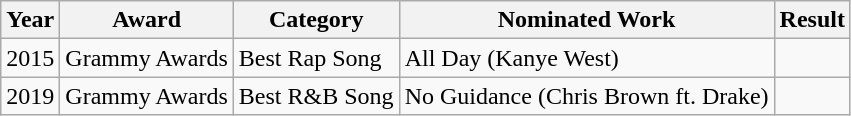<table class="wikitable">
<tr>
<th>Year</th>
<th>Award</th>
<th>Category</th>
<th>Nominated Work</th>
<th>Result</th>
</tr>
<tr>
<td>2015</td>
<td>Grammy Awards</td>
<td>Best Rap Song</td>
<td>All Day (Kanye West)</td>
<td></td>
</tr>
<tr>
<td>2019</td>
<td>Grammy Awards</td>
<td>Best R&B Song</td>
<td>No Guidance (Chris Brown ft. Drake)</td>
<td></td>
</tr>
</table>
